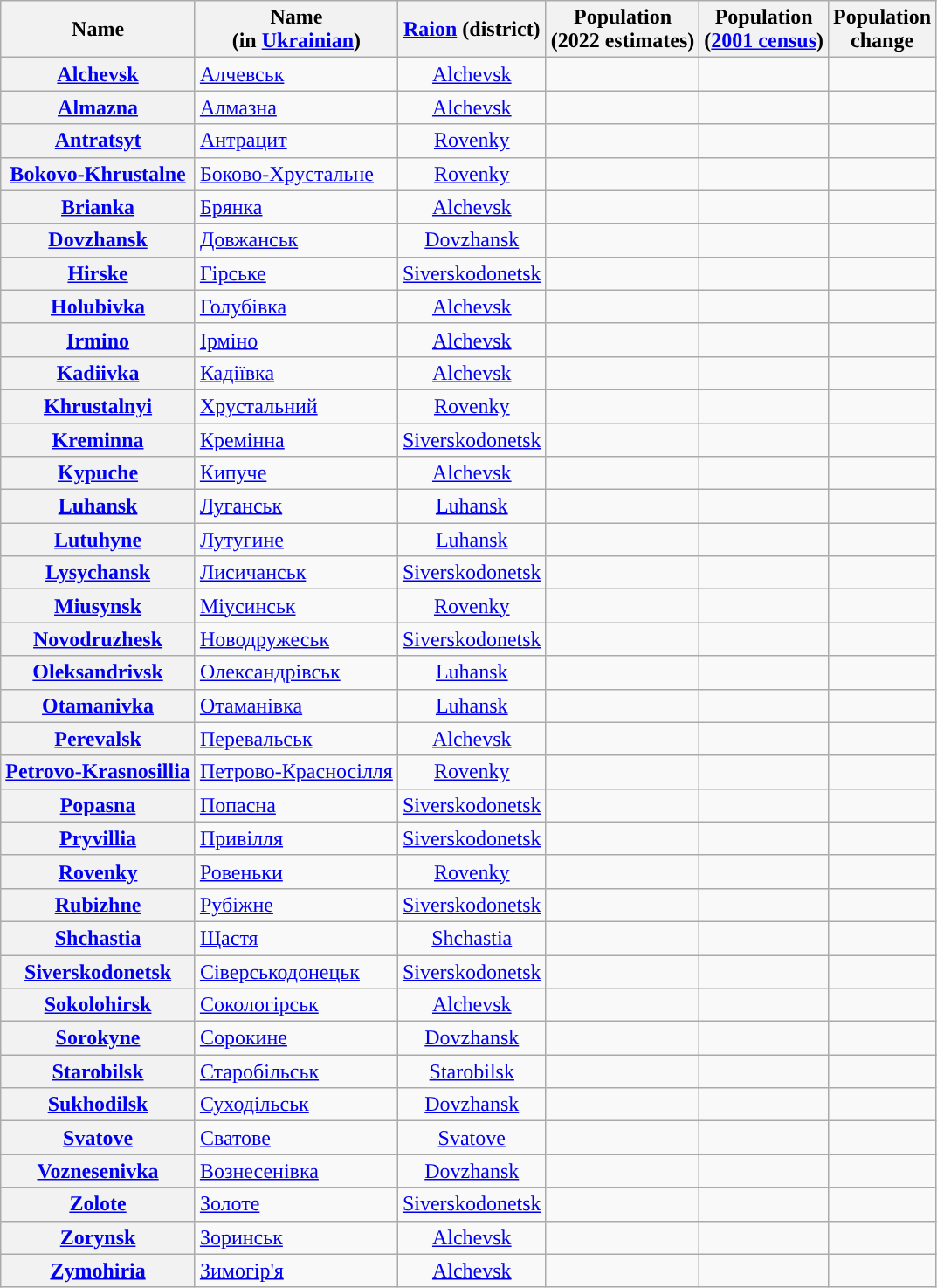<table class="wikitable sortable sticky-header" id="Table of cities" caption="Tabulated list of cities in ">
<tr>
<th scope="col">Name</th>
<th scope="col">Name<br>(in <a href='#'>Ukrainian</a>)</th>
<th scope="col"><a href='#'>Raion</a> (district)</th>
<th scope="col">Population<br>(2022 estimates)</th>
<th scope="col">Population<br>(<a href='#'>2001 census</a>)</th>
<th scope="col">Population<br>change</th>
</tr>
<tr>
<th scope="row" align="left"><a href='#'>Alchevsk</a></th>
<td><a href='#'>Алчевськ</a></td>
<td align=center><a href='#'>Alchevsk</a></td>
<td align=right></td>
<td align=right></td>
<td align=right></td>
</tr>
<tr>
<th scope="row" align="left"><a href='#'>Almazna</a></th>
<td><a href='#'>Алмазна</a></td>
<td align=center><a href='#'>Alchevsk</a></td>
<td align=right></td>
<td align=right></td>
<td align=right></td>
</tr>
<tr>
<th scope="row" align="left"><a href='#'>Antratsyt</a></th>
<td><a href='#'>Антрацит</a></td>
<td align=center><a href='#'>Rovenky</a></td>
<td align=right></td>
<td align=right></td>
<td align=right></td>
</tr>
<tr>
<th scope="row" align="left"><a href='#'>Bokovo-Khrustalne</a></th>
<td><a href='#'>Боково-Хрустальне</a></td>
<td align=center><a href='#'>Rovenky</a></td>
<td align=right></td>
<td align=right></td>
<td align=right></td>
</tr>
<tr>
<th scope="row" align="left"><a href='#'>Brianka</a></th>
<td><a href='#'>Брянка</a></td>
<td align=center><a href='#'>Alchevsk</a></td>
<td align=right></td>
<td align=right></td>
<td align=right></td>
</tr>
<tr>
<th scope="row" align="left"><a href='#'>Dovzhansk</a></th>
<td><a href='#'>Довжанськ</a></td>
<td align=center><a href='#'>Dovzhansk</a></td>
<td align=right></td>
<td align=right></td>
<td align=right></td>
</tr>
<tr>
<th scope="row" align="left"><a href='#'>Hirske</a></th>
<td><a href='#'>Гірське</a></td>
<td align=center><a href='#'>Siverskodonetsk</a></td>
<td align=right></td>
<td align=right></td>
<td align=right></td>
</tr>
<tr>
<th scope="row" align="left"><a href='#'>Holubivka</a></th>
<td><a href='#'>Голубівка</a></td>
<td align=center><a href='#'>Alchevsk</a></td>
<td align=right></td>
<td align=right></td>
<td align=right></td>
</tr>
<tr>
<th scope="row" align="left"><a href='#'>Irmino</a></th>
<td><a href='#'>Ірміно</a></td>
<td align=center><a href='#'>Alchevsk</a></td>
<td align=right></td>
<td align=right></td>
<td align=right></td>
</tr>
<tr>
<th scope="row" align="left"><a href='#'>Kadiivka</a></th>
<td><a href='#'>Кадіївка</a></td>
<td align=center><a href='#'>Alchevsk</a></td>
<td align=right></td>
<td align=right></td>
<td align=right></td>
</tr>
<tr>
<th scope="row" align="left"><a href='#'>Khrustalnyi</a></th>
<td><a href='#'>Хрустальний</a></td>
<td align=center><a href='#'>Rovenky</a></td>
<td align=right></td>
<td align=right></td>
<td align=right></td>
</tr>
<tr>
<th scope="row" align="left"><a href='#'>Kreminna</a></th>
<td><a href='#'>Кремінна</a></td>
<td align=center><a href='#'>Siverskodonetsk</a></td>
<td align=right></td>
<td align=right></td>
<td align=right></td>
</tr>
<tr>
<th scope="row" align="left"><a href='#'>Kypuche</a></th>
<td><a href='#'>Кипуче</a></td>
<td align=center><a href='#'>Alchevsk</a></td>
<td align=right></td>
<td align=right></td>
<td align=right></td>
</tr>
<tr>
<th scope="row" align="left"><a href='#'>Luhansk</a></th>
<td><a href='#'>Луганськ</a></td>
<td align=center><a href='#'>Luhansk</a></td>
<td align=right></td>
<td align=right></td>
<td align=right></td>
</tr>
<tr>
<th scope="row" align="left"><a href='#'>Lutuhyne</a></th>
<td><a href='#'>Лутугине</a></td>
<td align=center><a href='#'>Luhansk</a></td>
<td align=right></td>
<td align=right></td>
<td align=right></td>
</tr>
<tr>
<th scope="row" align="left"><a href='#'>Lysychansk</a></th>
<td><a href='#'>Лисичанськ</a></td>
<td align=center><a href='#'>Siverskodonetsk</a></td>
<td align=right></td>
<td align=right></td>
<td align=right></td>
</tr>
<tr>
<th scope="row" align="left"><a href='#'>Miusynsk</a></th>
<td><a href='#'>Міусинськ</a></td>
<td align=center><a href='#'>Rovenky</a></td>
<td align=right></td>
<td align=right></td>
<td align=right></td>
</tr>
<tr>
<th scope="row" align="left"><a href='#'>Novodruzhesk</a></th>
<td><a href='#'>Новодружеськ</a></td>
<td align=center><a href='#'>Siverskodonetsk</a></td>
<td align=right></td>
<td align=right></td>
<td align=right></td>
</tr>
<tr>
<th scope="row" align="left"><a href='#'>Oleksandrivsk</a></th>
<td><a href='#'>Олександрівськ</a></td>
<td align=center><a href='#'>Luhansk</a></td>
<td align=right></td>
<td align=right></td>
<td align=right></td>
</tr>
<tr>
<th scope="row" align="left"><a href='#'>Otamanivka</a></th>
<td><a href='#'>Отаманівка</a></td>
<td align="center"><a href='#'>Luhansk</a></td>
<td align="right"></td>
<td align="right"></td>
<td align="right"></td>
</tr>
<tr>
<th scope="row" align="left"><a href='#'>Perevalsk</a></th>
<td><a href='#'>Перевальськ</a></td>
<td align=center><a href='#'>Alchevsk</a></td>
<td align=right></td>
<td align=right></td>
<td align=right></td>
</tr>
<tr>
<th scope="row" align="left"><a href='#'>Petrovo-Krasnosillia</a></th>
<td><a href='#'>Петрово-Красносілля</a></td>
<td align=center><a href='#'>Rovenky</a></td>
<td align=right></td>
<td align=right></td>
<td align=right></td>
</tr>
<tr>
<th scope="row" align="left"><a href='#'>Popasna</a></th>
<td><a href='#'>Попасна</a></td>
<td align=center><a href='#'>Siverskodonetsk</a></td>
<td align=right></td>
<td align=right></td>
<td align=right></td>
</tr>
<tr>
<th scope="row" align="left"><a href='#'>Pryvillia</a></th>
<td><a href='#'>Привілля</a></td>
<td align=center><a href='#'>Siverskodonetsk</a></td>
<td align=right></td>
<td align=right></td>
<td align=right></td>
</tr>
<tr>
<th scope="row" align="left"><a href='#'>Rovenky</a></th>
<td><a href='#'>Ровеньки</a></td>
<td align=center><a href='#'>Rovenky</a></td>
<td align=right></td>
<td align=right></td>
<td align=right></td>
</tr>
<tr>
<th scope="row" align="left"><a href='#'>Rubizhne</a></th>
<td><a href='#'>Рубіжне</a></td>
<td align=center><a href='#'>Siverskodonetsk</a></td>
<td align=right></td>
<td align=right></td>
<td align=right></td>
</tr>
<tr>
<th scope="row" align="left"><a href='#'>Shchastia</a></th>
<td><a href='#'>Щастя</a></td>
<td align=center><a href='#'>Shchastia</a></td>
<td align=right></td>
<td align=right></td>
<td align=right></td>
</tr>
<tr>
<th scope="row" align="left"><a href='#'>Siverskodonetsk</a></th>
<td><a href='#'>Сіверськодонецьк</a></td>
<td align=center><a href='#'>Siverskodonetsk</a></td>
<td align=right></td>
<td align=right></td>
<td align=right></td>
</tr>
<tr>
<th scope="row" align="left"><a href='#'>Sokolohirsk</a></th>
<td><a href='#'>Сокологірськ</a></td>
<td align="center"><a href='#'>Alchevsk</a></td>
<td align="right"></td>
<td align="right"></td>
<td align="right"></td>
</tr>
<tr>
<th scope="row" align="left"><a href='#'>Sorokyne</a></th>
<td><a href='#'>Сорокине</a></td>
<td align=center><a href='#'>Dovzhansk</a></td>
<td align=right></td>
<td align=right></td>
<td align=right></td>
</tr>
<tr>
<th scope="row" align="left"><a href='#'>Starobilsk</a></th>
<td><a href='#'>Старобільськ</a></td>
<td align=center><a href='#'>Starobilsk</a></td>
<td align=right></td>
<td align=right></td>
<td align=right></td>
</tr>
<tr>
<th scope="row" align="left"><a href='#'>Sukhodilsk</a></th>
<td><a href='#'>Суходільськ</a></td>
<td align=center><a href='#'>Dovzhansk</a></td>
<td align=right></td>
<td align=right></td>
<td align=right></td>
</tr>
<tr>
<th scope="row" align="left"><a href='#'>Svatove</a></th>
<td><a href='#'>Сватове</a></td>
<td align=center><a href='#'>Svatove</a></td>
<td align=right></td>
<td align=right></td>
<td align=right></td>
</tr>
<tr>
<th scope="row" align="left"><a href='#'>Voznesenivka</a></th>
<td><a href='#'>Вознесенівка</a></td>
<td align=center><a href='#'>Dovzhansk</a></td>
<td align=right></td>
<td align=right></td>
<td align=right></td>
</tr>
<tr>
<th scope="row" align="left"><a href='#'>Zolote</a></th>
<td><a href='#'>Золоте</a></td>
<td align=center><a href='#'>Siverskodonetsk</a></td>
<td align=right></td>
<td align=right></td>
<td align=right></td>
</tr>
<tr>
<th scope="row" align="left"><a href='#'>Zorynsk</a></th>
<td><a href='#'>Зоринськ</a></td>
<td align=center><a href='#'>Alchevsk</a></td>
<td align=right></td>
<td align=right></td>
<td align=right></td>
</tr>
<tr>
<th scope="row" align="left"><a href='#'>Zymohiria</a></th>
<td><a href='#'>Зимогір'я</a></td>
<td align=center><a href='#'>Alchevsk</a></td>
<td align=right></td>
<td align=right></td>
<td align=right></td>
</tr>
</table>
